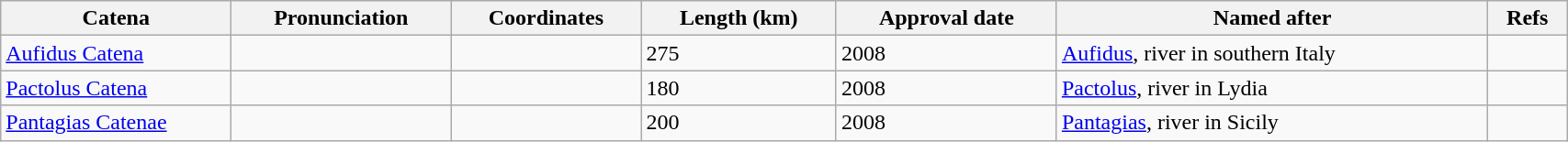<table class="wikitable" style="min-width: 90%;">
<tr>
<th style="width:10em">Catena</th>
<th>Pronunciation</th>
<th>Coordinates</th>
<th>Length (km)</th>
<th>Approval date</th>
<th>Named after</th>
<th>Refs</th>
</tr>
<tr id="Aufidus">
<td><a href='#'>Aufidus Catena</a></td>
<td></td>
<td></td>
<td>275</td>
<td>2008</td>
<td><a href='#'>Aufidus</a>, river in southern Italy</td>
<td></td>
</tr>
<tr id="Pactolus">
<td><a href='#'>Pactolus Catena</a></td>
<td></td>
<td></td>
<td>180</td>
<td>2008</td>
<td><a href='#'>Pactolus</a>, river in Lydia</td>
<td></td>
</tr>
<tr id="Pantagias">
<td><a href='#'>Pantagias Catenae</a></td>
<td></td>
<td></td>
<td>200</td>
<td>2008</td>
<td><a href='#'>Pantagias</a>, river in Sicily</td>
<td></td>
</tr>
</table>
